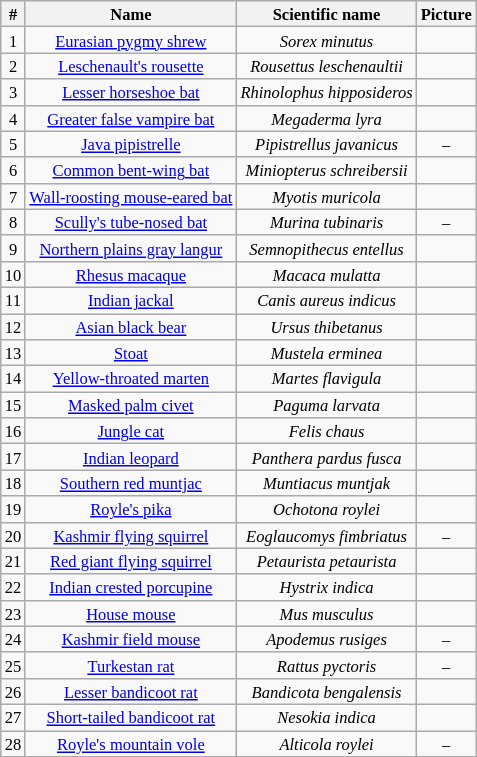<table class="wikitable" style="text-align: center; width=25%; font-size: 11px">
<tr>
<th>#</th>
<th>Name</th>
<th>Scientific name</th>
<th>Picture</th>
</tr>
<tr>
<td>1</td>
<td><a href='#'>Eurasian pygmy shrew</a></td>
<td><em>Sorex minutus</em></td>
<td></td>
</tr>
<tr>
<td>2</td>
<td><a href='#'>Leschenault's rousette</a></td>
<td><em>Rousettus leschenaultii</em></td>
<td></td>
</tr>
<tr>
<td>3</td>
<td><a href='#'>Lesser horseshoe bat</a></td>
<td><em>Rhinolophus hipposideros</em></td>
<td></td>
</tr>
<tr>
<td>4</td>
<td><a href='#'>Greater false vampire bat</a></td>
<td><em>Megaderma lyra</em></td>
<td></td>
</tr>
<tr>
<td>5</td>
<td><a href='#'>Java pipistrelle</a></td>
<td><em>Pipistrellus javanicus</em></td>
<td>–</td>
</tr>
<tr>
<td>6</td>
<td><a href='#'>Common bent-wing bat</a></td>
<td><em>Miniopterus schreibersii</em></td>
<td></td>
</tr>
<tr>
<td>7</td>
<td><a href='#'>Wall-roosting mouse-eared bat</a></td>
<td><em>Myotis muricola</em></td>
<td></td>
</tr>
<tr>
<td>8</td>
<td><a href='#'>Scully's tube-nosed bat</a></td>
<td><em>Murina tubinaris</em></td>
<td>–</td>
</tr>
<tr>
<td>9</td>
<td><a href='#'>Northern plains gray langur</a></td>
<td><em>Semnopithecus entellus</em></td>
<td></td>
</tr>
<tr>
<td>10</td>
<td><a href='#'>Rhesus macaque</a></td>
<td><em>Macaca mulatta</em></td>
<td></td>
</tr>
<tr>
<td>11</td>
<td><a href='#'>Indian jackal</a></td>
<td><em>Canis aureus indicus</em></td>
<td></td>
</tr>
<tr>
<td>12</td>
<td><a href='#'>Asian black bear</a></td>
<td><em>Ursus thibetanus</em></td>
<td></td>
</tr>
<tr>
<td>13</td>
<td><a href='#'>Stoat</a></td>
<td><em>Mustela erminea</em></td>
<td></td>
</tr>
<tr>
<td>14</td>
<td><a href='#'>Yellow-throated marten</a></td>
<td><em>Martes flavigula</em></td>
<td></td>
</tr>
<tr>
<td>15</td>
<td><a href='#'>Masked palm civet</a></td>
<td><em>Paguma larvata</em></td>
<td></td>
</tr>
<tr>
<td>16</td>
<td><a href='#'>Jungle cat</a></td>
<td><em>Felis chaus</em></td>
<td></td>
</tr>
<tr>
<td>17</td>
<td><a href='#'>Indian leopard</a></td>
<td><em>Panthera pardus fusca</em></td>
<td></td>
</tr>
<tr>
<td>18</td>
<td><a href='#'>Southern red muntjac</a></td>
<td><em>Muntiacus muntjak</em></td>
<td></td>
</tr>
<tr>
<td>19</td>
<td><a href='#'>Royle's pika</a></td>
<td><em>Ochotona roylei</em></td>
<td></td>
</tr>
<tr>
<td>20</td>
<td><a href='#'>Kashmir flying squirrel</a></td>
<td><em>Eoglaucomys fimbriatus</em></td>
<td>–</td>
</tr>
<tr>
<td>21</td>
<td><a href='#'>Red giant flying squirrel</a></td>
<td><em>Petaurista petaurista</em></td>
<td></td>
</tr>
<tr>
<td>22</td>
<td><a href='#'>Indian crested porcupine</a></td>
<td><em>Hystrix indica</em></td>
<td></td>
</tr>
<tr>
<td>23</td>
<td><a href='#'>House mouse</a></td>
<td><em>Mus musculus</em></td>
<td></td>
</tr>
<tr>
<td>24</td>
<td><a href='#'>Kashmir field mouse</a></td>
<td><em>Apodemus rusiges</em></td>
<td>–</td>
</tr>
<tr>
<td>25</td>
<td><a href='#'>Turkestan rat</a></td>
<td><em>Rattus pyctoris</em></td>
<td>–</td>
</tr>
<tr>
<td>26</td>
<td><a href='#'>Lesser bandicoot rat</a></td>
<td><em>Bandicota bengalensis</em></td>
<td></td>
</tr>
<tr>
<td>27</td>
<td><a href='#'>Short-tailed bandicoot rat</a></td>
<td><em>Nesokia indica</em></td>
<td></td>
</tr>
<tr>
<td>28</td>
<td><a href='#'>Royle's mountain vole</a></td>
<td><em>Alticola roylei</em></td>
<td>–</td>
</tr>
</table>
